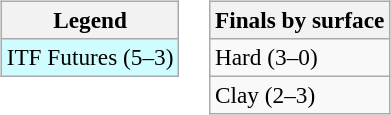<table>
<tr valign=top>
<td><br><table class="wikitable" style=font-size:97%>
<tr>
<th>Legend</th>
</tr>
<tr style="background:#cffcff;">
<td>ITF Futures (5–3)</td>
</tr>
</table>
</td>
<td><br><table class="wikitable" style=font-size:97%>
<tr>
<th>Finals by surface</th>
</tr>
<tr>
<td>Hard (3–0)</td>
</tr>
<tr>
<td>Clay (2–3)</td>
</tr>
</table>
</td>
</tr>
</table>
